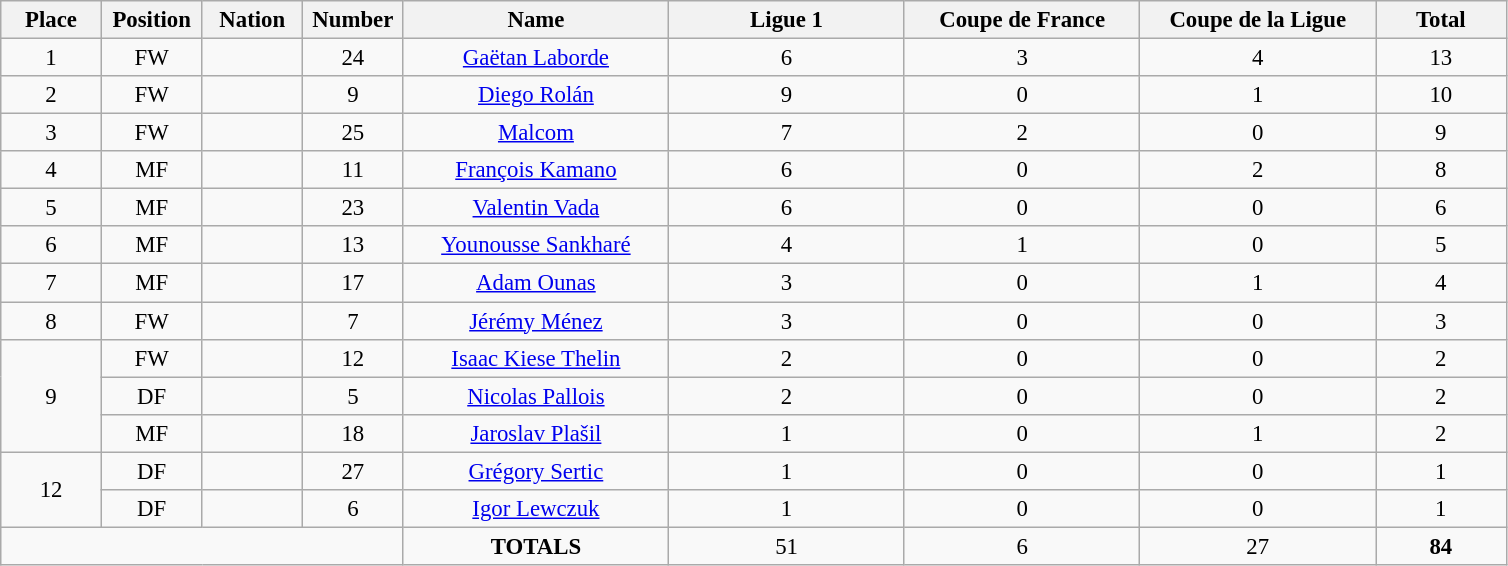<table class="wikitable" style="font-size: 95%; text-align: center;">
<tr>
<th width=60>Place</th>
<th width=60>Position</th>
<th width=60>Nation</th>
<th width=60>Number</th>
<th width=170>Name</th>
<th width=150>Ligue 1</th>
<th width=150>Coupe de France</th>
<th width=150>Coupe de la Ligue</th>
<th width=80><strong>Total</strong></th>
</tr>
<tr>
<td>1</td>
<td>FW</td>
<td></td>
<td>24</td>
<td><a href='#'>Gaëtan Laborde</a></td>
<td>6</td>
<td>3</td>
<td>4</td>
<td>13</td>
</tr>
<tr>
<td>2</td>
<td>FW</td>
<td></td>
<td>9</td>
<td><a href='#'>Diego Rolán</a></td>
<td>9</td>
<td>0</td>
<td>1</td>
<td>10</td>
</tr>
<tr>
<td>3</td>
<td>FW</td>
<td></td>
<td>25</td>
<td><a href='#'>Malcom</a></td>
<td>7</td>
<td>2</td>
<td>0</td>
<td>9</td>
</tr>
<tr>
<td>4</td>
<td>MF</td>
<td></td>
<td>11</td>
<td><a href='#'>François Kamano</a></td>
<td>6</td>
<td>0</td>
<td>2</td>
<td>8</td>
</tr>
<tr>
<td>5</td>
<td>MF</td>
<td></td>
<td>23</td>
<td><a href='#'>Valentin Vada</a></td>
<td>6</td>
<td>0</td>
<td>0</td>
<td>6</td>
</tr>
<tr>
<td>6</td>
<td>MF</td>
<td></td>
<td>13</td>
<td><a href='#'>Younousse Sankharé</a></td>
<td>4</td>
<td>1</td>
<td>0</td>
<td>5</td>
</tr>
<tr>
<td>7</td>
<td>MF</td>
<td></td>
<td>17</td>
<td><a href='#'>Adam Ounas</a></td>
<td>3</td>
<td>0</td>
<td>1</td>
<td>4</td>
</tr>
<tr>
<td>8</td>
<td>FW</td>
<td></td>
<td>7</td>
<td><a href='#'>Jérémy Ménez</a></td>
<td>3</td>
<td>0</td>
<td>0</td>
<td>3</td>
</tr>
<tr>
<td rowspan="3">9</td>
<td>FW</td>
<td></td>
<td>12</td>
<td><a href='#'>Isaac Kiese Thelin</a></td>
<td>2</td>
<td>0</td>
<td>0</td>
<td>2</td>
</tr>
<tr>
<td>DF</td>
<td></td>
<td>5</td>
<td><a href='#'>Nicolas Pallois</a></td>
<td>2</td>
<td>0</td>
<td>0</td>
<td>2</td>
</tr>
<tr>
<td>MF</td>
<td></td>
<td>18</td>
<td><a href='#'>Jaroslav Plašil</a></td>
<td>1</td>
<td>0</td>
<td>1</td>
<td>2</td>
</tr>
<tr>
<td rowspan="2">12</td>
<td>DF</td>
<td></td>
<td>27</td>
<td><a href='#'>Grégory Sertic</a></td>
<td>1</td>
<td>0</td>
<td>0</td>
<td>1</td>
</tr>
<tr>
<td>DF</td>
<td></td>
<td>6</td>
<td><a href='#'>Igor Lewczuk</a></td>
<td>1</td>
<td>0</td>
<td>0</td>
<td>1</td>
</tr>
<tr>
<td colspan="4"></td>
<td><strong>TOTALS</strong></td>
<td>51</td>
<td>6</td>
<td>27</td>
<td><strong>84</strong></td>
</tr>
</table>
